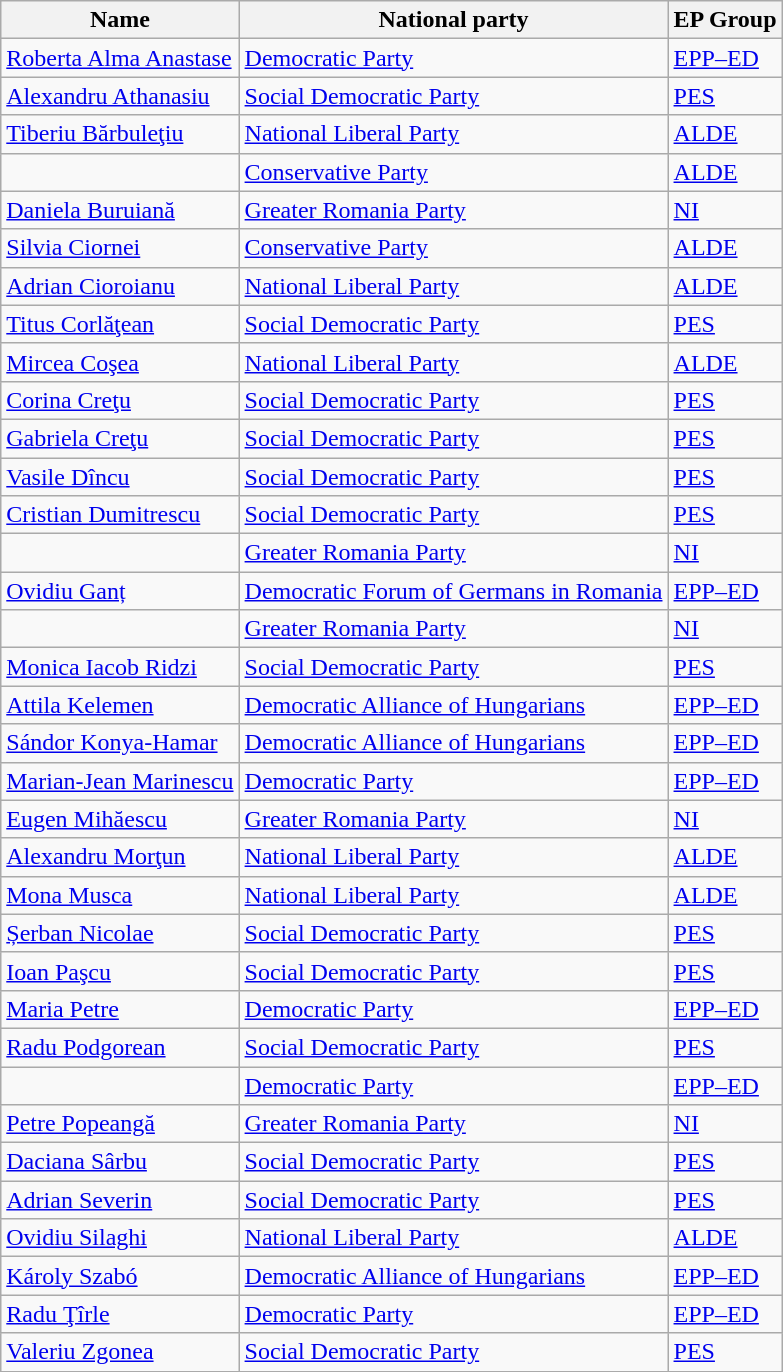<table class="sortable wikitable">
<tr>
<th>Name</th>
<th>National party</th>
<th>EP Group</th>
</tr>
<tr>
<td><a href='#'>Roberta Alma Anastase</a></td>
<td> <a href='#'>Democratic Party</a></td>
<td> <a href='#'>EPP–ED</a></td>
</tr>
<tr>
<td><a href='#'>Alexandru Athanasiu</a></td>
<td> <a href='#'>Social Democratic Party</a></td>
<td> <a href='#'>PES</a></td>
</tr>
<tr>
<td><a href='#'>Tiberiu Bărbuleţiu</a></td>
<td> <a href='#'>National Liberal Party</a></td>
<td> <a href='#'>ALDE</a></td>
</tr>
<tr>
<td></td>
<td> <a href='#'>Conservative Party</a></td>
<td> <a href='#'>ALDE</a></td>
</tr>
<tr>
<td><a href='#'>Daniela Buruiană</a></td>
<td> <a href='#'>Greater Romania Party</a></td>
<td> <a href='#'>NI</a></td>
</tr>
<tr>
<td><a href='#'>Silvia Ciornei</a></td>
<td> <a href='#'>Conservative Party</a></td>
<td> <a href='#'>ALDE</a></td>
</tr>
<tr>
<td><a href='#'>Adrian Cioroianu</a></td>
<td> <a href='#'>National Liberal Party</a></td>
<td> <a href='#'>ALDE</a></td>
</tr>
<tr>
<td><a href='#'>Titus Corlăţean</a></td>
<td> <a href='#'>Social Democratic Party</a></td>
<td> <a href='#'>PES</a></td>
</tr>
<tr>
<td><a href='#'>Mircea Coşea</a></td>
<td> <a href='#'>National Liberal Party</a></td>
<td> <a href='#'>ALDE</a></td>
</tr>
<tr>
<td><a href='#'>Corina Creţu</a></td>
<td> <a href='#'>Social Democratic Party</a></td>
<td> <a href='#'>PES</a></td>
</tr>
<tr>
<td><a href='#'>Gabriela Creţu</a></td>
<td> <a href='#'>Social Democratic Party</a></td>
<td> <a href='#'>PES</a></td>
</tr>
<tr>
<td><a href='#'>Vasile Dîncu</a></td>
<td> <a href='#'>Social Democratic Party</a></td>
<td> <a href='#'>PES</a></td>
</tr>
<tr>
<td><a href='#'>Cristian Dumitrescu</a></td>
<td> <a href='#'>Social Democratic Party</a></td>
<td> <a href='#'>PES</a></td>
</tr>
<tr>
<td></td>
<td> <a href='#'>Greater Romania Party</a></td>
<td> <a href='#'>NI</a></td>
</tr>
<tr>
<td><a href='#'>Ovidiu Ganț</a></td>
<td> <a href='#'>Democratic Forum of Germans in Romania</a></td>
<td> <a href='#'>EPP–ED</a></td>
</tr>
<tr>
<td></td>
<td> <a href='#'>Greater Romania Party</a></td>
<td> <a href='#'>NI</a></td>
</tr>
<tr>
<td><a href='#'>Monica Iacob Ridzi</a></td>
<td> <a href='#'>Social Democratic Party</a></td>
<td> <a href='#'>PES</a></td>
</tr>
<tr>
<td><a href='#'>Attila Kelemen</a></td>
<td> <a href='#'>Democratic Alliance of Hungarians</a></td>
<td> <a href='#'>EPP–ED</a></td>
</tr>
<tr>
<td><a href='#'>Sándor Konya-Hamar</a></td>
<td> <a href='#'>Democratic Alliance of Hungarians</a></td>
<td> <a href='#'>EPP–ED</a></td>
</tr>
<tr>
<td><a href='#'>Marian-Jean Marinescu</a></td>
<td> <a href='#'>Democratic Party</a></td>
<td> <a href='#'>EPP–ED</a></td>
</tr>
<tr>
<td><a href='#'>Eugen Mihăescu</a></td>
<td> <a href='#'>Greater Romania Party</a></td>
<td> <a href='#'>NI</a></td>
</tr>
<tr>
<td><a href='#'>Alexandru Morţun</a></td>
<td> <a href='#'>National Liberal Party</a></td>
<td> <a href='#'>ALDE</a></td>
</tr>
<tr>
<td><a href='#'>Mona Musca</a></td>
<td> <a href='#'>National Liberal Party</a></td>
<td> <a href='#'>ALDE</a></td>
</tr>
<tr>
<td><a href='#'>Șerban Nicolae</a></td>
<td> <a href='#'>Social Democratic Party</a></td>
<td> <a href='#'>PES</a></td>
</tr>
<tr>
<td><a href='#'>Ioan Paşcu</a></td>
<td> <a href='#'>Social Democratic Party</a></td>
<td> <a href='#'>PES</a></td>
</tr>
<tr>
<td><a href='#'>Maria Petre</a></td>
<td> <a href='#'>Democratic Party</a></td>
<td> <a href='#'>EPP–ED</a></td>
</tr>
<tr>
<td><a href='#'>Radu Podgorean</a></td>
<td> <a href='#'>Social Democratic Party</a></td>
<td> <a href='#'>PES</a></td>
</tr>
<tr>
<td></td>
<td> <a href='#'>Democratic Party</a></td>
<td> <a href='#'>EPP–ED</a></td>
</tr>
<tr>
<td><a href='#'>Petre Popeangă</a></td>
<td> <a href='#'>Greater Romania Party</a></td>
<td> <a href='#'>NI</a></td>
</tr>
<tr>
<td><a href='#'>Daciana Sârbu</a></td>
<td> <a href='#'>Social Democratic Party</a></td>
<td> <a href='#'>PES</a></td>
</tr>
<tr>
<td><a href='#'>Adrian Severin</a></td>
<td> <a href='#'>Social Democratic Party</a></td>
<td> <a href='#'>PES</a></td>
</tr>
<tr>
<td><a href='#'>Ovidiu Silaghi</a></td>
<td> <a href='#'>National Liberal Party</a></td>
<td> <a href='#'>ALDE</a></td>
</tr>
<tr>
<td><a href='#'>Károly Szabó</a></td>
<td> <a href='#'>Democratic Alliance of Hungarians</a></td>
<td> <a href='#'>EPP–ED</a></td>
</tr>
<tr>
<td><a href='#'>Radu Ţîrle</a></td>
<td> <a href='#'>Democratic Party</a></td>
<td> <a href='#'>EPP–ED</a></td>
</tr>
<tr>
<td><a href='#'>Valeriu Zgonea</a></td>
<td> <a href='#'>Social Democratic Party</a></td>
<td> <a href='#'>PES</a></td>
</tr>
</table>
